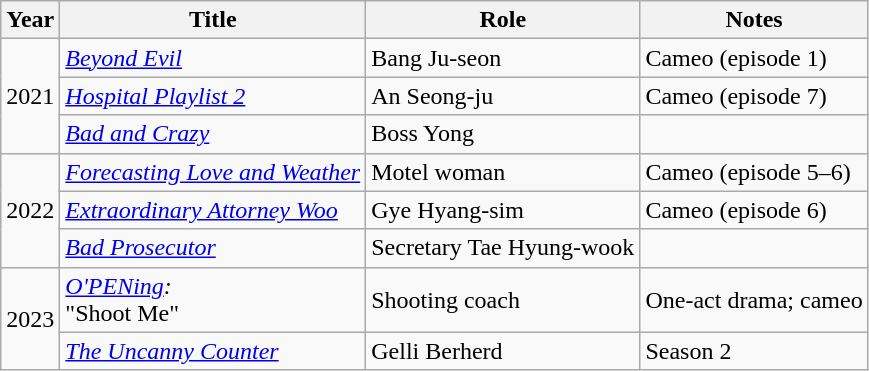<table class="wikitable sortable plainrowheaders">
<tr>
<th>Year</th>
<th>Title</th>
<th>Role</th>
<th>Notes</th>
</tr>
<tr>
<td rowspan="3">2021</td>
<td><a href='#'><em>Beyond Evil</em></a></td>
<td>Bang Ju-seon</td>
<td>Cameo (episode 1)</td>
</tr>
<tr>
<td><a href='#'><em>Hospital Playlist 2</em></a></td>
<td>An Seong-ju</td>
<td>Cameo (episode 7)</td>
</tr>
<tr>
<td><em><a href='#'>Bad and Crazy</a></em></td>
<td>Boss Yong</td>
<td></td>
</tr>
<tr>
<td rowspan="3">2022</td>
<td><em><a href='#'>Forecasting Love and Weather</a></em></td>
<td>Motel woman</td>
<td>Cameo (episode 5–6)</td>
</tr>
<tr>
<td><em><a href='#'>Extraordinary Attorney Woo</a></em></td>
<td>Gye Hyang-sim</td>
<td>Cameo (episode 6)</td>
</tr>
<tr>
<td><em><a href='#'>Bad Prosecutor</a></em></td>
<td>Secretary Tae Hyung-wook</td>
<td></td>
</tr>
<tr>
<td rowspan="2">2023</td>
<td><em><a href='#'>O'PENing</a>:</em><br>"Shoot Me"</td>
<td>Shooting coach</td>
<td>One-act drama; cameo</td>
</tr>
<tr>
<td><em><a href='#'>The Uncanny Counter</a></em></td>
<td>Gelli Berherd</td>
<td>Season 2</td>
</tr>
</table>
